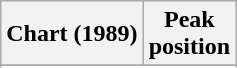<table class="wikitable sortable">
<tr>
<th>Chart (1989)</th>
<th>Peak<br>position</th>
</tr>
<tr>
</tr>
<tr>
</tr>
</table>
